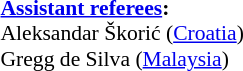<table style="width:100%; font-size:90%;">
<tr>
<td><br><strong><a href='#'>Assistant referees</a>:</strong>
<br>Aleksandar Škorić (<a href='#'>Croatia</a>)
<br>Gregg de Silva (<a href='#'>Malaysia</a>)</td>
</tr>
</table>
